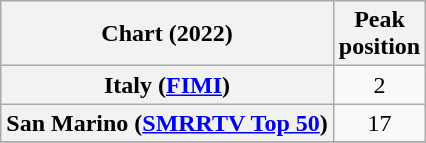<table class="wikitable sortable plainrowheaders" style="text-align:center">
<tr>
<th scope="col">Chart (2022)</th>
<th scope="col">Peak<br>position</th>
</tr>
<tr>
<th scope="row">Italy (<a href='#'>FIMI</a>)</th>
<td>2</td>
</tr>
<tr>
<th scope="row">San Marino (<a href='#'>SMRRTV Top 50</a>)</th>
<td>17</td>
</tr>
<tr>
</tr>
</table>
